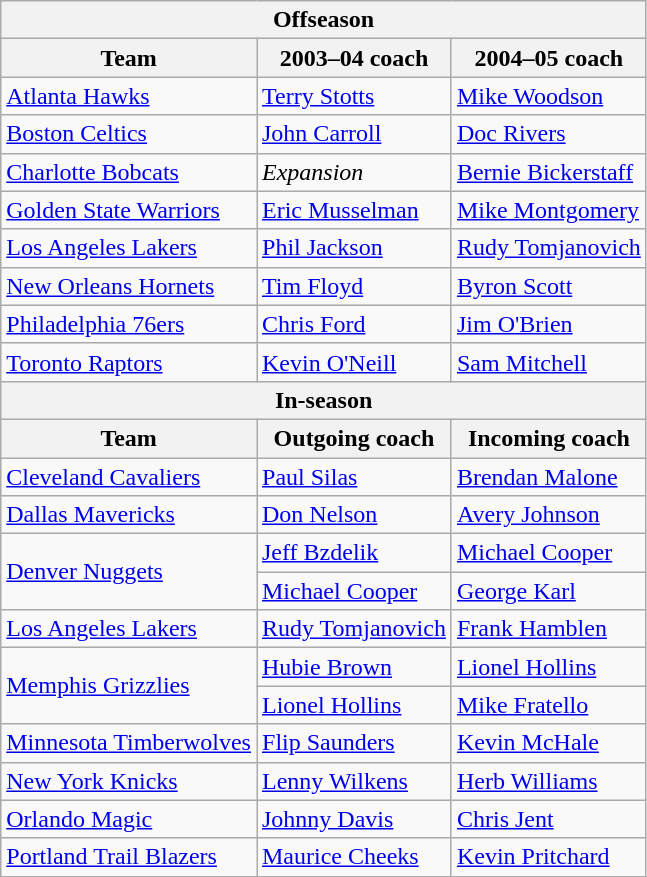<table class="wikitable">
<tr>
<th colspan="3">Offseason</th>
</tr>
<tr>
<th>Team</th>
<th>2003–04 coach</th>
<th>2004–05 coach</th>
</tr>
<tr>
<td><a href='#'>Atlanta Hawks</a></td>
<td><a href='#'>Terry Stotts</a></td>
<td><a href='#'>Mike Woodson</a></td>
</tr>
<tr>
<td><a href='#'>Boston Celtics</a></td>
<td><a href='#'>John Carroll</a></td>
<td><a href='#'>Doc Rivers</a></td>
</tr>
<tr>
<td><a href='#'>Charlotte Bobcats</a></td>
<td><em>Expansion</em></td>
<td><a href='#'>Bernie Bickerstaff</a></td>
</tr>
<tr>
<td><a href='#'>Golden State Warriors</a></td>
<td><a href='#'>Eric Musselman</a></td>
<td><a href='#'>Mike Montgomery</a></td>
</tr>
<tr>
<td><a href='#'>Los Angeles Lakers</a></td>
<td><a href='#'>Phil Jackson</a></td>
<td><a href='#'>Rudy Tomjanovich</a></td>
</tr>
<tr>
<td><a href='#'>New Orleans Hornets</a></td>
<td><a href='#'>Tim Floyd</a></td>
<td><a href='#'>Byron Scott</a></td>
</tr>
<tr>
<td><a href='#'>Philadelphia 76ers</a></td>
<td><a href='#'>Chris Ford</a></td>
<td><a href='#'>Jim O'Brien</a></td>
</tr>
<tr>
<td><a href='#'>Toronto Raptors</a></td>
<td><a href='#'>Kevin O'Neill</a></td>
<td><a href='#'>Sam Mitchell</a></td>
</tr>
<tr>
<th colspan="3">In-season</th>
</tr>
<tr>
<th>Team</th>
<th>Outgoing coach</th>
<th>Incoming coach</th>
</tr>
<tr>
<td><a href='#'>Cleveland Cavaliers</a></td>
<td><a href='#'>Paul Silas</a></td>
<td><a href='#'>Brendan Malone</a></td>
</tr>
<tr>
<td><a href='#'>Dallas Mavericks</a></td>
<td><a href='#'>Don Nelson</a></td>
<td><a href='#'>Avery Johnson</a></td>
</tr>
<tr>
<td rowspan="2"><a href='#'>Denver Nuggets</a></td>
<td><a href='#'>Jeff Bzdelik</a></td>
<td><a href='#'>Michael Cooper</a></td>
</tr>
<tr>
<td><a href='#'>Michael Cooper</a></td>
<td><a href='#'>George Karl</a></td>
</tr>
<tr>
<td><a href='#'>Los Angeles Lakers</a></td>
<td><a href='#'>Rudy Tomjanovich</a></td>
<td><a href='#'>Frank Hamblen</a></td>
</tr>
<tr>
<td rowspan="2"><a href='#'>Memphis Grizzlies</a></td>
<td><a href='#'>Hubie Brown</a></td>
<td><a href='#'>Lionel Hollins</a></td>
</tr>
<tr>
<td><a href='#'>Lionel Hollins</a></td>
<td><a href='#'>Mike Fratello</a></td>
</tr>
<tr>
<td><a href='#'>Minnesota Timberwolves</a></td>
<td><a href='#'>Flip Saunders</a></td>
<td><a href='#'>Kevin McHale</a></td>
</tr>
<tr>
<td><a href='#'>New York Knicks</a></td>
<td><a href='#'>Lenny Wilkens</a></td>
<td><a href='#'>Herb Williams</a></td>
</tr>
<tr>
<td><a href='#'>Orlando Magic</a></td>
<td><a href='#'>Johnny Davis</a></td>
<td><a href='#'>Chris Jent</a></td>
</tr>
<tr>
<td><a href='#'>Portland Trail Blazers</a></td>
<td><a href='#'>Maurice Cheeks</a></td>
<td><a href='#'>Kevin Pritchard</a></td>
</tr>
</table>
